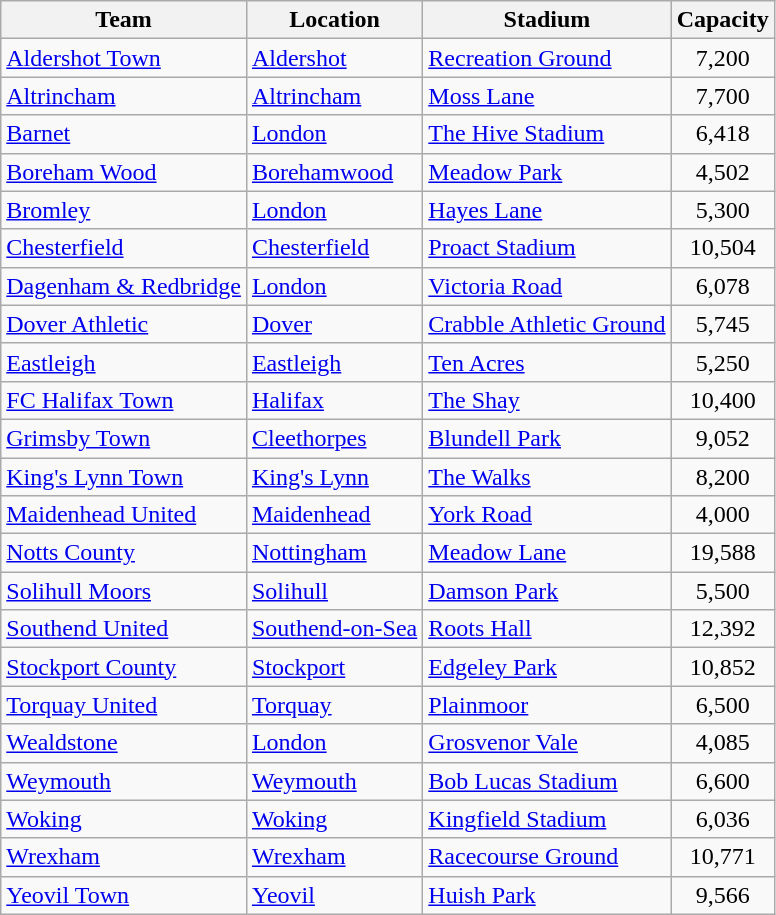<table class="wikitable sortable">
<tr>
<th>Team</th>
<th>Location</th>
<th>Stadium</th>
<th>Capacity</th>
</tr>
<tr>
<td><a href='#'>Aldershot Town</a></td>
<td><a href='#'>Aldershot</a></td>
<td><a href='#'>Recreation Ground</a></td>
<td align="center">7,200</td>
</tr>
<tr>
<td><a href='#'>Altrincham</a></td>
<td><a href='#'>Altrincham</a></td>
<td><a href='#'>Moss Lane</a></td>
<td align="center">7,700</td>
</tr>
<tr>
<td><a href='#'>Barnet</a></td>
<td><a href='#'>London</a> </td>
<td><a href='#'>The Hive Stadium</a></td>
<td align="center">6,418</td>
</tr>
<tr>
<td><a href='#'>Boreham Wood</a></td>
<td><a href='#'>Borehamwood</a></td>
<td><a href='#'>Meadow Park</a></td>
<td align="center">4,502</td>
</tr>
<tr>
<td><a href='#'>Bromley</a></td>
<td><a href='#'>London</a> </td>
<td><a href='#'>Hayes Lane</a></td>
<td align="center">5,300</td>
</tr>
<tr>
<td><a href='#'>Chesterfield</a></td>
<td><a href='#'>Chesterfield</a></td>
<td><a href='#'>Proact Stadium</a></td>
<td align="center">10,504</td>
</tr>
<tr>
<td><a href='#'>Dagenham & Redbridge</a></td>
<td><a href='#'>London</a> </td>
<td><a href='#'>Victoria Road</a></td>
<td align="center">6,078</td>
</tr>
<tr>
<td><a href='#'>Dover Athletic</a></td>
<td><a href='#'>Dover</a></td>
<td><a href='#'>Crabble Athletic Ground</a></td>
<td align="center">5,745</td>
</tr>
<tr>
<td><a href='#'>Eastleigh</a></td>
<td><a href='#'>Eastleigh</a></td>
<td><a href='#'>Ten Acres</a></td>
<td align="center">5,250</td>
</tr>
<tr>
<td><a href='#'>FC Halifax Town</a></td>
<td><a href='#'>Halifax</a></td>
<td><a href='#'>The Shay</a></td>
<td align="center">10,400</td>
</tr>
<tr>
<td><a href='#'>Grimsby Town</a></td>
<td><a href='#'>Cleethorpes</a></td>
<td><a href='#'>Blundell Park</a></td>
<td align="center">9,052</td>
</tr>
<tr>
<td><a href='#'>King's Lynn Town</a></td>
<td><a href='#'>King's Lynn</a></td>
<td><a href='#'>The Walks</a></td>
<td align="center">8,200</td>
</tr>
<tr>
<td><a href='#'>Maidenhead United</a></td>
<td><a href='#'>Maidenhead</a></td>
<td><a href='#'>York Road</a></td>
<td align="center">4,000</td>
</tr>
<tr>
<td><a href='#'>Notts County</a></td>
<td><a href='#'>Nottingham</a></td>
<td><a href='#'>Meadow Lane</a></td>
<td align="center">19,588</td>
</tr>
<tr>
<td><a href='#'>Solihull Moors</a></td>
<td><a href='#'>Solihull</a></td>
<td><a href='#'>Damson Park</a></td>
<td align="center">5,500</td>
</tr>
<tr>
<td><a href='#'>Southend United</a></td>
<td><a href='#'>Southend-on-Sea</a></td>
<td><a href='#'>Roots Hall</a></td>
<td align="center">12,392</td>
</tr>
<tr>
<td><a href='#'>Stockport County</a></td>
<td><a href='#'>Stockport</a></td>
<td><a href='#'>Edgeley Park</a></td>
<td align="center">10,852</td>
</tr>
<tr>
<td><a href='#'>Torquay United</a></td>
<td><a href='#'>Torquay</a></td>
<td><a href='#'>Plainmoor</a></td>
<td align="center">6,500</td>
</tr>
<tr>
<td><a href='#'>Wealdstone</a></td>
<td><a href='#'>London</a> </td>
<td><a href='#'>Grosvenor Vale</a></td>
<td align="center">4,085</td>
</tr>
<tr>
<td><a href='#'>Weymouth</a></td>
<td><a href='#'>Weymouth</a></td>
<td><a href='#'>Bob Lucas Stadium</a></td>
<td align="center">6,600</td>
</tr>
<tr>
<td><a href='#'>Woking</a></td>
<td><a href='#'>Woking</a></td>
<td><a href='#'>Kingfield Stadium</a></td>
<td align="center">6,036</td>
</tr>
<tr>
<td><a href='#'>Wrexham</a></td>
<td><a href='#'>Wrexham</a></td>
<td><a href='#'>Racecourse Ground</a></td>
<td align="center">10,771</td>
</tr>
<tr>
<td><a href='#'>Yeovil Town</a></td>
<td><a href='#'>Yeovil</a></td>
<td><a href='#'>Huish Park</a></td>
<td align="center">9,566</td>
</tr>
</table>
